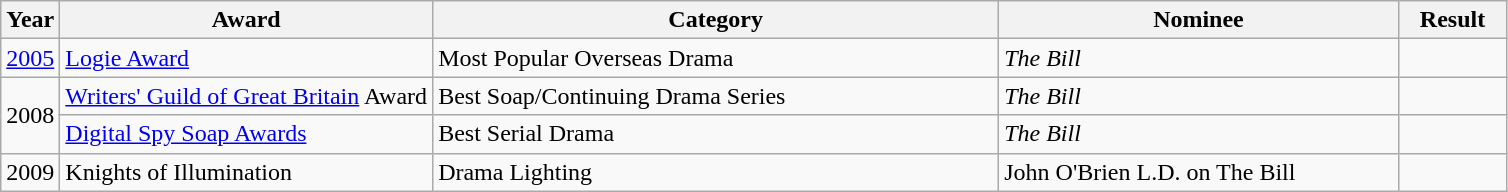<table class="wikitable">
<tr>
<th>Year</th>
<th>Award</th>
<th width="370">Category</th>
<th width="259">Nominee</th>
<th width="65">Result</th>
</tr>
<tr>
<td><a href='#'>2005</a></td>
<td><a href='#'>Logie Award</a></td>
<td>Most Popular Overseas Drama</td>
<td><em>The Bill</em></td>
<td></td>
</tr>
<tr>
<td rowspan=2>2008</td>
<td><a href='#'>Writers' Guild of Great Britain</a> Award</td>
<td>Best Soap/Continuing Drama Series</td>
<td><em>The Bill</em></td>
<td></td>
</tr>
<tr>
<td><a href='#'>Digital Spy Soap Awards</a></td>
<td>Best Serial Drama</td>
<td><em>The Bill</em></td>
<td></td>
</tr>
<tr>
<td [Knights of Illumination Award 2009>2009</td>
<td>Knights of Illumination</td>
<td>Drama Lighting</td>
<td>John O'Brien L.D. on The Bill</td>
<td></td>
</tr>
</table>
